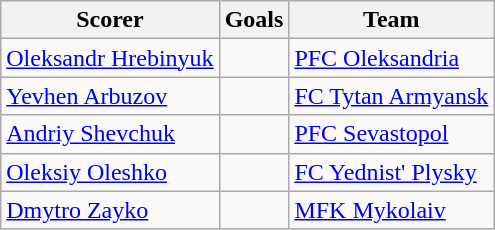<table class="wikitable">
<tr>
<th>Scorer</th>
<th>Goals</th>
<th>Team</th>
</tr>
<tr>
<td> <a href='#'>Oleksandr Hrebinyuk</a></td>
<td></td>
<td><a href='#'>PFC Oleksandria</a></td>
</tr>
<tr>
<td> <a href='#'>Yevhen Arbuzov</a></td>
<td></td>
<td><a href='#'>FC Tytan Armyansk</a></td>
</tr>
<tr>
<td> <a href='#'>Andriy Shevchuk</a></td>
<td></td>
<td><a href='#'>PFC Sevastopol</a></td>
</tr>
<tr>
<td> <a href='#'>Oleksiy Oleshko</a></td>
<td></td>
<td><a href='#'>FC Yednist' Plysky</a></td>
</tr>
<tr>
<td> <a href='#'>Dmytro Zayko</a></td>
<td></td>
<td><a href='#'>MFK Mykolaiv</a></td>
</tr>
</table>
